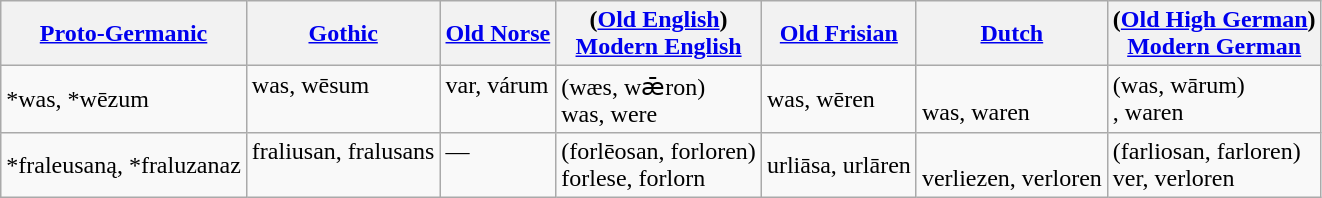<table class="wikitable">
<tr>
<th><a href='#'>Proto-Germanic</a></th>
<th><a href='#'>Gothic</a></th>
<th><a href='#'>Old Norse</a></th>
<th>(<a href='#'>Old English</a>)<br><a href='#'>Modern English</a></th>
<th><a href='#'>Old Frisian</a></th>
<th><a href='#'>Dutch</a></th>
<th>(<a href='#'>Old High German</a>)<br><a href='#'>Modern German</a></th>
</tr>
<tr>
<td>*was, *wēzum</td>
<td>was, wēsum<br> </td>
<td>var, várum<br> </td>
<td>(wæs, wǣron)<br>was, were</td>
<td>was, wēren</td>
<td> <br>was, waren</td>
<td>(was, wārum)<br>, waren</td>
</tr>
<tr>
<td>*fraleusaną, *fraluzanaz</td>
<td>fraliusan, fralusans<br> </td>
<td>—<br> </td>
<td>(forlēosan, forloren)<br>forlese, forlorn</td>
<td>urliāsa, urlāren</td>
<td> <br>verliezen, verloren</td>
<td>(farliosan, farloren)<br>ver, verloren</td>
</tr>
</table>
